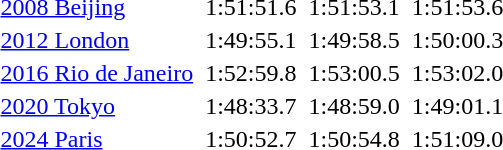<table>
<tr>
<td><a href='#'>2008 Beijing</a><br></td>
<td></td>
<td>1:51:51.6</td>
<td></td>
<td>1:51:53.1</td>
<td></td>
<td>1:51:53.6</td>
</tr>
<tr>
<td><a href='#'>2012 London</a><br></td>
<td></td>
<td>1:49:55.1</td>
<td></td>
<td>1:49:58.5</td>
<td></td>
<td>1:50:00.3</td>
</tr>
<tr>
<td><a href='#'>2016 Rio de Janeiro</a><br></td>
<td></td>
<td>1:52:59.8</td>
<td></td>
<td>1:53:00.5</td>
<td></td>
<td>1:53:02.0</td>
</tr>
<tr>
<td><a href='#'>2020 Tokyo</a><br></td>
<td></td>
<td>1:48:33.7</td>
<td></td>
<td>1:48:59.0</td>
<td></td>
<td>1:49:01.1</td>
</tr>
<tr>
<td><a href='#'>2024 Paris</a><br></td>
<td></td>
<td>1:50:52.7</td>
<td></td>
<td>1:50:54.8</td>
<td></td>
<td>1:51:09.0</td>
</tr>
</table>
